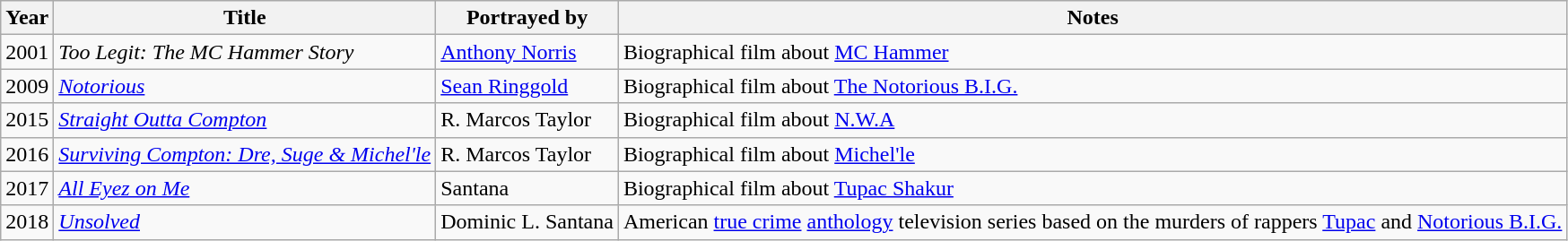<table class="wikitable">
<tr>
<th>Year</th>
<th>Title</th>
<th>Portrayed by</th>
<th>Notes</th>
</tr>
<tr>
<td>2001</td>
<td><em>Too Legit: The MC Hammer Story</em></td>
<td><a href='#'>Anthony Norris</a></td>
<td>Biographical film about <a href='#'>MC Hammer</a></td>
</tr>
<tr>
<td>2009</td>
<td><em><a href='#'>Notorious</a></em></td>
<td><a href='#'>Sean Ringgold</a></td>
<td>Biographical film about <a href='#'>The Notorious B.I.G.</a></td>
</tr>
<tr>
<td>2015</td>
<td><em><a href='#'>Straight Outta Compton</a></em></td>
<td>R. Marcos Taylor</td>
<td>Biographical film about <a href='#'>N.W.A</a></td>
</tr>
<tr>
<td>2016</td>
<td><em><a href='#'>Surviving Compton: Dre, Suge & Michel'le</a></em></td>
<td>R. Marcos Taylor</td>
<td>Biographical film about <a href='#'>Michel'le</a></td>
</tr>
<tr>
<td>2017</td>
<td><em><a href='#'>All Eyez on Me</a></em></td>
<td> Santana</td>
<td>Biographical film about <a href='#'>Tupac Shakur</a></td>
</tr>
<tr>
<td>2018</td>
<td><em><a href='#'>Unsolved</a></em></td>
<td>Dominic L. Santana</td>
<td>American <a href='#'>true crime</a> <a href='#'>anthology</a> television series based on the murders of rappers <a href='#'>Tupac</a> and <a href='#'>Notorious B.I.G.</a></td>
</tr>
</table>
